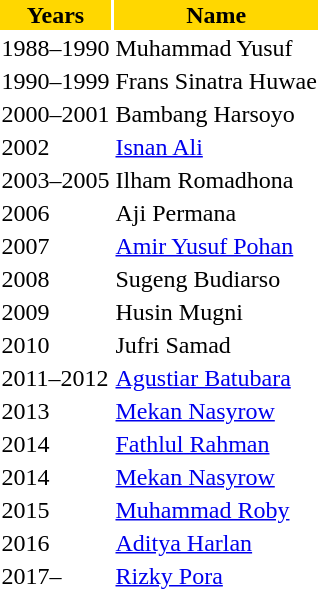<table class="toccolours">
<tr>
<th bgcolor=gold>Years</th>
<th bgcolor=gold>Name</th>
</tr>
<tr>
<td>1988–1990</td>
<td> Muhammad Yusuf</td>
</tr>
<tr>
<td>1990–1999</td>
<td> Frans Sinatra Huwae</td>
</tr>
<tr>
<td>2000–2001</td>
<td> Bambang Harsoyo</td>
</tr>
<tr>
<td>2002</td>
<td> <a href='#'>Isnan Ali</a></td>
</tr>
<tr>
<td>2003–2005</td>
<td> Ilham Romadhona</td>
</tr>
<tr>
<td>2006</td>
<td> Aji Permana</td>
</tr>
<tr>
<td>2007</td>
<td> <a href='#'>Amir Yusuf Pohan</a></td>
</tr>
<tr>
<td>2008</td>
<td> Sugeng Budiarso</td>
</tr>
<tr>
<td>2009</td>
<td> Husin Mugni</td>
</tr>
<tr>
<td>2010</td>
<td> Jufri Samad</td>
</tr>
<tr>
<td>2011–2012</td>
<td> <a href='#'>Agustiar Batubara</a></td>
</tr>
<tr>
<td>2013</td>
<td> <a href='#'>Mekan Nasyrow</a></td>
</tr>
<tr>
<td>2014</td>
<td> <a href='#'>Fathlul Rahman</a></td>
</tr>
<tr>
<td>2014</td>
<td> <a href='#'>Mekan Nasyrow</a></td>
</tr>
<tr>
<td>2015</td>
<td> <a href='#'>Muhammad Roby</a></td>
</tr>
<tr>
<td>2016</td>
<td> <a href='#'>Aditya Harlan</a></td>
</tr>
<tr>
<td>2017–</td>
<td> <a href='#'>Rizky Pora</a></td>
</tr>
</table>
